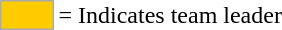<table>
<tr>
<td style="background:#fc0; border:1px solid #aaa; width:2em;"></td>
<td>= Indicates team leader</td>
</tr>
</table>
